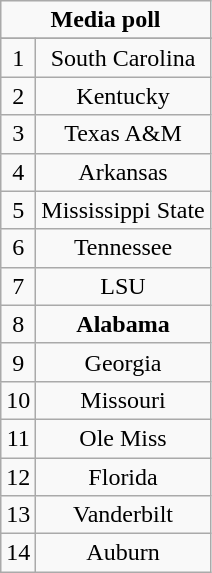<table class="wikitable">
<tr align="center">
<td align="center" Colspan="2"><strong>Media poll</strong></td>
</tr>
<tr align="center">
</tr>
<tr align="center">
<td>1</td>
<td>South Carolina</td>
</tr>
<tr align="center">
<td>2</td>
<td>Kentucky</td>
</tr>
<tr align="center">
<td>3</td>
<td>Texas A&M</td>
</tr>
<tr align="center">
<td>4</td>
<td>Arkansas</td>
</tr>
<tr align="center">
<td>5</td>
<td>Mississippi State</td>
</tr>
<tr align="center">
<td>6</td>
<td>Tennessee</td>
</tr>
<tr align="center">
<td>7</td>
<td>LSU</td>
</tr>
<tr align="center">
<td>8</td>
<td><strong>Alabama</strong></td>
</tr>
<tr align="center">
<td>9</td>
<td>Georgia</td>
</tr>
<tr align="center">
<td>10</td>
<td>Missouri</td>
</tr>
<tr align="center">
<td>11</td>
<td>Ole Miss</td>
</tr>
<tr align="center">
<td>12</td>
<td>Florida</td>
</tr>
<tr align="center">
<td>13</td>
<td>Vanderbilt</td>
</tr>
<tr align="center">
<td>14</td>
<td>Auburn</td>
</tr>
</table>
